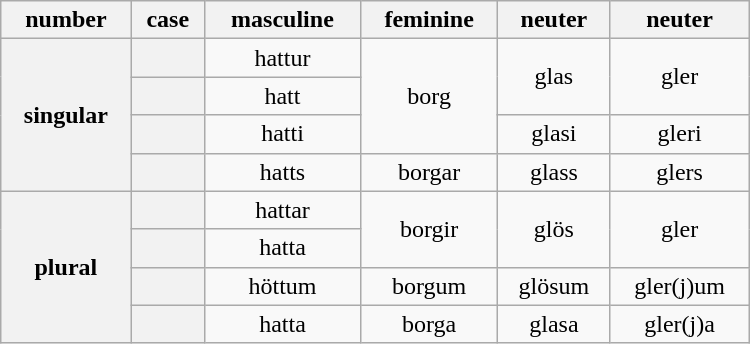<table class="wikitable" style="text-align: center;" width=500px>
<tr>
<th>number</th>
<th>case</th>
<th>masculine</th>
<th>feminine</th>
<th>neuter</th>
<th>neuter</th>
</tr>
<tr>
<th rowspan=4>singular</th>
<th></th>
<td>hattur</td>
<td rowspan="3">borg</td>
<td rowspan="2">glas</td>
<td rowspan="2">gler</td>
</tr>
<tr>
<th></th>
<td>hatt</td>
</tr>
<tr>
<th></th>
<td>hatti</td>
<td>glasi</td>
<td>gleri</td>
</tr>
<tr>
<th></th>
<td>hatts</td>
<td>borgar</td>
<td>glass</td>
<td>glers</td>
</tr>
<tr>
<th rowspan=4>plural</th>
<th></th>
<td>hattar</td>
<td rowspan="2">borgir</td>
<td rowspan="2">glös</td>
<td rowspan="2">gler</td>
</tr>
<tr>
<th></th>
<td>hatta</td>
</tr>
<tr>
<th></th>
<td>höttum</td>
<td>borgum</td>
<td>glösum</td>
<td>gler(j)um</td>
</tr>
<tr>
<th></th>
<td>hatta</td>
<td>borga</td>
<td>glasa</td>
<td>gler(j)a</td>
</tr>
</table>
